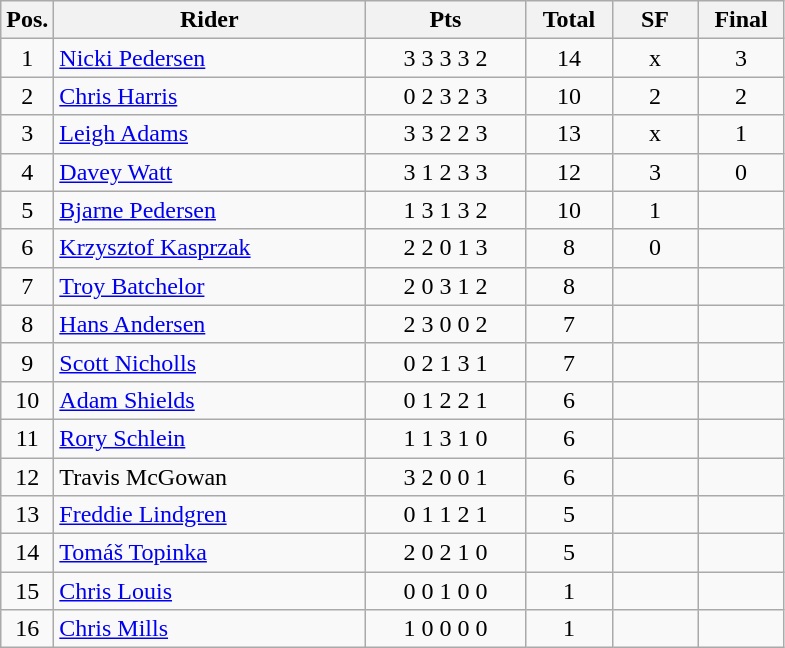<table class=wikitable>
<tr>
<th width=25px>Pos.</th>
<th width=200px>Rider</th>
<th width=100px>Pts</th>
<th width=50px>Total</th>
<th width=50px>SF</th>
<th width=50px>Final</th>
</tr>
<tr align=center >
<td>1</td>
<td align=left> <a href='#'>Nicki Pedersen</a></td>
<td>3	3	3	3	2</td>
<td>14</td>
<td>x</td>
<td>3</td>
</tr>
<tr align=center>
<td>2</td>
<td align=left> <a href='#'>Chris Harris</a></td>
<td>0	2	3	2	3</td>
<td>10</td>
<td>2</td>
<td>2</td>
</tr>
<tr align=center>
<td>3</td>
<td align=left> <a href='#'>Leigh Adams</a></td>
<td>3	3	2	2	3</td>
<td>13</td>
<td>x</td>
<td>1</td>
</tr>
<tr align=center>
<td>4</td>
<td align=left> <a href='#'>Davey Watt</a></td>
<td>3	1	2	3	3</td>
<td>12</td>
<td>3</td>
<td>0</td>
</tr>
<tr align=center>
<td>5</td>
<td align=left> <a href='#'>Bjarne Pedersen</a></td>
<td>1	3	1	3	2</td>
<td>10</td>
<td>1</td>
<td></td>
</tr>
<tr align=center>
<td>6</td>
<td align=left> <a href='#'>Krzysztof Kasprzak</a></td>
<td>2	2	0	1	3</td>
<td>8</td>
<td>0</td>
<td></td>
</tr>
<tr align=center>
<td>7</td>
<td align=left> <a href='#'>Troy Batchelor</a></td>
<td>2	0	3	1	2</td>
<td>8</td>
<td></td>
<td></td>
</tr>
<tr align=center>
<td>8</td>
<td align=left> <a href='#'>Hans Andersen</a></td>
<td>2	3	0	0	2</td>
<td>7</td>
<td></td>
<td></td>
</tr>
<tr align=center>
<td>9</td>
<td align=left> <a href='#'>Scott Nicholls</a></td>
<td>0	2	1	3	1</td>
<td>7</td>
<td></td>
<td></td>
</tr>
<tr align=center>
<td>10</td>
<td align=left> <a href='#'>Adam Shields</a></td>
<td>0	1	2	2	1</td>
<td>6</td>
<td></td>
<td></td>
</tr>
<tr align=center>
<td>11</td>
<td align=left> <a href='#'>Rory Schlein</a></td>
<td>1	1	3	1	0</td>
<td>6</td>
<td></td>
<td></td>
</tr>
<tr align=center>
<td>12</td>
<td align=left> Travis McGowan</td>
<td>3	2	0	0	1</td>
<td>6</td>
<td></td>
<td></td>
</tr>
<tr align=center>
<td>13</td>
<td align=left> <a href='#'>Freddie Lindgren</a></td>
<td>0	1	1	2	1</td>
<td>5</td>
<td></td>
<td></td>
</tr>
<tr align=center>
<td>14</td>
<td align=left> <a href='#'>Tomáš Topinka</a></td>
<td>2	0	2	1	0</td>
<td>5</td>
<td></td>
<td></td>
</tr>
<tr align=center>
<td>15</td>
<td align=left> <a href='#'>Chris Louis</a></td>
<td>0	0	1	0	0</td>
<td>1</td>
<td></td>
<td></td>
</tr>
<tr align=center>
<td>16</td>
<td align=left> <a href='#'>Chris Mills</a></td>
<td>1	0	0	0	0</td>
<td>1</td>
<td></td>
<td></td>
</tr>
</table>
